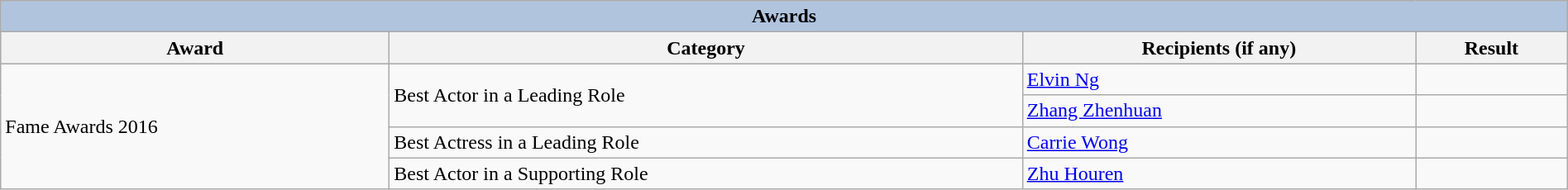<table class="wikitable sortable" style="width:100%;">
<tr style="background:#ccc; text-align:center;">
<th colspan="4" style="background: LightSteelBlue;">Awards</th>
</tr>
<tr style="background:#ccc; text-align:center;">
<th>Award</th>
<th>Category</th>
<th>Recipients (if any)</th>
<th>Result</th>
</tr>
<tr>
<td rowspan="5">Fame Awards 2016</td>
<td rowspan="2">Best Actor in a Leading Role</td>
<td><a href='#'>Elvin Ng</a></td>
<td></td>
</tr>
<tr>
<td><a href='#'>Zhang Zhenhuan</a></td>
<td></td>
</tr>
<tr>
<td rowspan=1>Best Actress in a Leading Role</td>
<td><a href='#'>Carrie Wong</a></td>
<td></td>
</tr>
<tr>
<td>Best Actor in a Supporting Role</td>
<td><a href='#'>Zhu Houren</a></td>
<td></td>
</tr>
</table>
